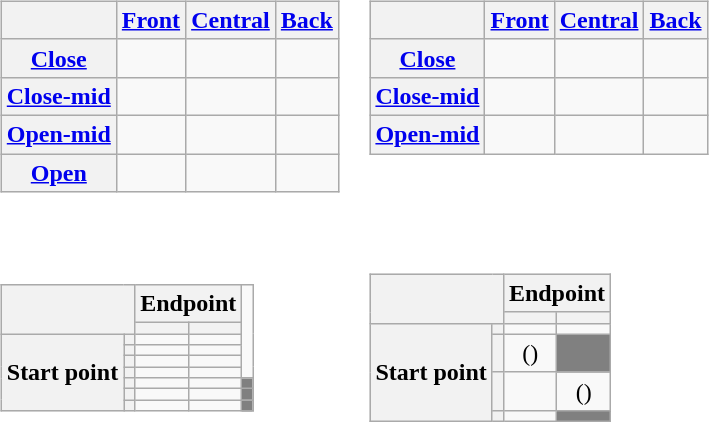<table>
<tr style="vertical-align: top;">
<td><br><table class="wikitable" style="text-align: center;">
<tr>
<th></th>
<th><a href='#'>Front</a></th>
<th><a href='#'>Central</a></th>
<th><a href='#'>Back</a></th>
</tr>
<tr>
<th><a href='#'>Close</a></th>
<td></td>
<td></td>
<td></td>
</tr>
<tr>
<th><a href='#'>Close-mid</a></th>
<td></td>
<td></td>
<td></td>
</tr>
<tr>
<th><a href='#'>Open-mid</a></th>
<td></td>
<td></td>
<td></td>
</tr>
<tr>
<th><a href='#'>Open</a></th>
<td></td>
<td></td>
<td></td>
</tr>
</table>
</td>
<td><br><table class="wikitable" style="text-align: center;">
<tr>
<th></th>
<th><a href='#'>Front</a></th>
<th><a href='#'>Central</a></th>
<th><a href='#'>Back</a></th>
</tr>
<tr>
<th><a href='#'>Close</a></th>
<td></td>
<td></td>
<td></td>
</tr>
<tr>
<th><a href='#'>Close-mid</a></th>
<td></td>
<td></td>
<td></td>
</tr>
<tr>
<th><a href='#'>Open-mid</a></th>
<td></td>
<td></td>
<td></td>
</tr>
</table>
</td>
</tr>
<tr>
<td><br><table class="wikitable" style="text-align: center;">
<tr>
<th colspan="2" rowspan="2"></th>
<th colspan="2">Endpoint</th>
</tr>
<tr>
<th></th>
<th></th>
</tr>
<tr>
<th rowspan="8">Start point</th>
<th></th>
<td></td>
<td></td>
</tr>
<tr>
<th></th>
<td></td>
<td></td>
</tr>
<tr>
<th></th>
<td></td>
<td></td>
</tr>
<tr>
<th></th>
<td></td>
<td></td>
</tr>
<tr>
<th></th>
<td></td>
<td></td>
<td style="background:gray"></td>
</tr>
<tr>
<th></th>
<td></td>
<td></td>
<td style="background:gray"></td>
</tr>
<tr>
<th></th>
<td></td>
<td></td>
<td style="background:gray"></td>
</tr>
</table>
</td>
<td><br><table class="wikitable" style="text-align: center;">
<tr>
<th colspan="2" rowspan="2"></th>
<th colspan="2">Endpoint</th>
</tr>
<tr>
<th></th>
<th></th>
</tr>
<tr>
<th rowspan="4">Start point</th>
<th></th>
<td></td>
<td></td>
</tr>
<tr>
<th></th>
<td>()</td>
<td style="background:gray"></td>
</tr>
<tr>
<th></th>
<td></td>
<td>()</td>
</tr>
<tr>
<th></th>
<td></td>
<td style="background:gray"></td>
</tr>
</table>
</td>
</tr>
</table>
